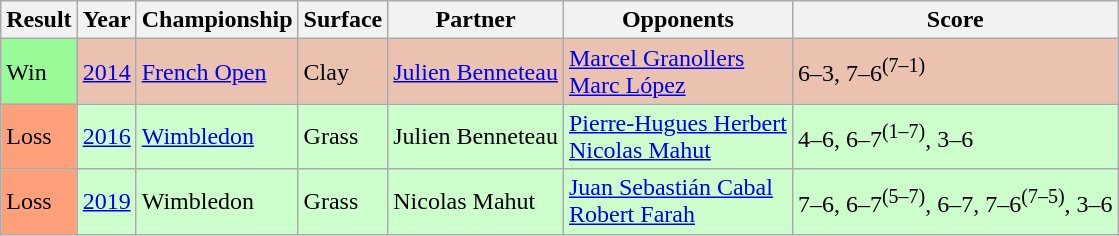<table class="sortable wikitable">
<tr>
<th>Result</th>
<th>Year</th>
<th>Championship</th>
<th>Surface</th>
<th>Partner</th>
<th>Opponents</th>
<th class="unsortable">Score</th>
</tr>
<tr style="background:#ebc2af;">
<td bgcolor=98FB98>Win</td>
<td><a href='#'>2014</a></td>
<td><a href='#'>French Open</a></td>
<td>Clay</td>
<td> <a href='#'>Julien Benneteau</a></td>
<td> <a href='#'>Marcel Granollers</a><br> <a href='#'>Marc López</a></td>
<td>6–3, 7–6<sup>(7–1)</sup></td>
</tr>
<tr style="background:#cfc;">
<td bgcolor=FFA07A>Loss</td>
<td><a href='#'>2016</a></td>
<td><a href='#'>Wimbledon</a></td>
<td>Grass</td>
<td> Julien Benneteau</td>
<td> <a href='#'>Pierre-Hugues Herbert</a><br> <a href='#'>Nicolas Mahut</a></td>
<td>4–6, 6–7<sup>(1–7)</sup>, 3–6</td>
</tr>
<tr style="background:#cfc;">
<td bgcolor=FFA07A>Loss</td>
<td><a href='#'>2019</a></td>
<td>Wimbledon</td>
<td>Grass</td>
<td> Nicolas Mahut</td>
<td> <a href='#'>Juan Sebastián Cabal</a><br> <a href='#'>Robert Farah</a></td>
<td>7–6, 6–7<sup>(5–7)</sup>, 6–7, 7–6<sup>(7–5)</sup>, 3–6</td>
</tr>
</table>
